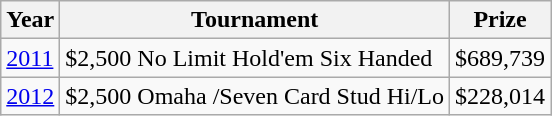<table class="wikitable">
<tr>
<th>Year</th>
<th>Tournament</th>
<th>Prize</th>
</tr>
<tr>
<td><a href='#'>2011</a></td>
<td>$2,500 No Limit Hold'em Six Handed</td>
<td>$689,739</td>
</tr>
<tr>
<td><a href='#'>2012</a></td>
<td>$2,500 Omaha /Seven Card Stud Hi/Lo</td>
<td>$228,014</td>
</tr>
</table>
